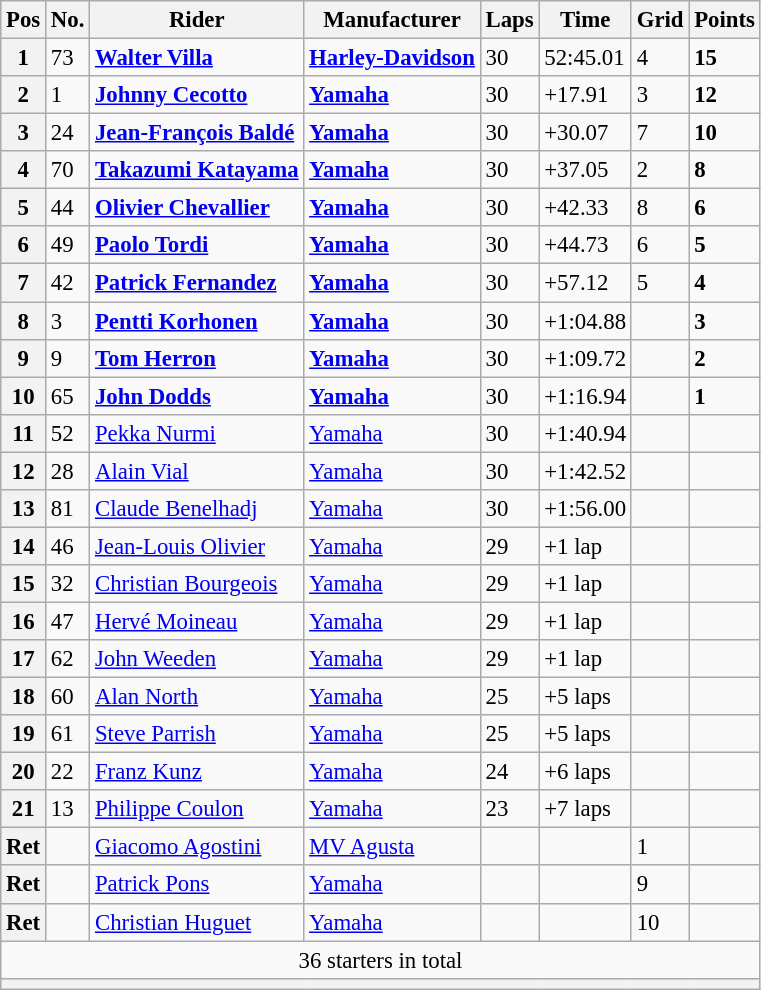<table class="wikitable" style="font-size: 95%;">
<tr>
<th>Pos</th>
<th>No.</th>
<th>Rider</th>
<th>Manufacturer</th>
<th>Laps</th>
<th>Time</th>
<th>Grid</th>
<th>Points</th>
</tr>
<tr>
<th>1</th>
<td>73</td>
<td> <strong><a href='#'>Walter Villa</a></strong></td>
<td><strong><a href='#'>Harley-Davidson</a></strong></td>
<td>30</td>
<td>52:45.01</td>
<td>4</td>
<td><strong>15</strong></td>
</tr>
<tr>
<th>2</th>
<td>1</td>
<td> <strong><a href='#'>Johnny Cecotto</a></strong></td>
<td><strong><a href='#'>Yamaha</a></strong></td>
<td>30</td>
<td>+17.91</td>
<td>3</td>
<td><strong>12</strong></td>
</tr>
<tr>
<th>3</th>
<td>24</td>
<td> <strong><a href='#'>Jean-François Baldé</a></strong></td>
<td><strong><a href='#'>Yamaha</a></strong></td>
<td>30</td>
<td>+30.07</td>
<td>7</td>
<td><strong>10</strong></td>
</tr>
<tr>
<th>4</th>
<td>70</td>
<td> <strong><a href='#'>Takazumi Katayama</a></strong></td>
<td><strong><a href='#'>Yamaha</a></strong></td>
<td>30</td>
<td>+37.05</td>
<td>2</td>
<td><strong>8</strong></td>
</tr>
<tr>
<th>5</th>
<td>44</td>
<td> <strong><a href='#'>Olivier Chevallier</a></strong></td>
<td><strong><a href='#'>Yamaha</a></strong></td>
<td>30</td>
<td>+42.33</td>
<td>8</td>
<td><strong>6</strong></td>
</tr>
<tr>
<th>6</th>
<td>49</td>
<td> <strong><a href='#'>Paolo Tordi</a></strong></td>
<td><strong><a href='#'>Yamaha</a></strong></td>
<td>30</td>
<td>+44.73</td>
<td>6</td>
<td><strong>5</strong></td>
</tr>
<tr>
<th>7</th>
<td>42</td>
<td> <strong><a href='#'>Patrick Fernandez</a></strong></td>
<td><strong><a href='#'>Yamaha</a></strong></td>
<td>30</td>
<td>+57.12</td>
<td>5</td>
<td><strong>4</strong></td>
</tr>
<tr>
<th>8</th>
<td>3</td>
<td> <strong><a href='#'>Pentti Korhonen</a></strong></td>
<td><strong><a href='#'>Yamaha</a></strong></td>
<td>30</td>
<td>+1:04.88</td>
<td></td>
<td><strong>3</strong></td>
</tr>
<tr>
<th>9</th>
<td>9</td>
<td> <strong><a href='#'>Tom Herron</a></strong></td>
<td><strong><a href='#'>Yamaha</a></strong></td>
<td>30</td>
<td>+1:09.72</td>
<td></td>
<td><strong>2</strong></td>
</tr>
<tr>
<th>10</th>
<td>65</td>
<td> <strong><a href='#'>John Dodds</a></strong></td>
<td><strong><a href='#'>Yamaha</a></strong></td>
<td>30</td>
<td>+1:16.94</td>
<td></td>
<td><strong>1</strong></td>
</tr>
<tr>
<th>11</th>
<td>52</td>
<td> <a href='#'>Pekka Nurmi</a></td>
<td><a href='#'>Yamaha</a></td>
<td>30</td>
<td>+1:40.94</td>
<td></td>
<td></td>
</tr>
<tr>
<th>12</th>
<td>28</td>
<td> <a href='#'>Alain Vial</a></td>
<td><a href='#'>Yamaha</a></td>
<td>30</td>
<td>+1:42.52</td>
<td></td>
<td></td>
</tr>
<tr>
<th>13</th>
<td>81</td>
<td> <a href='#'>Claude Benelhadj</a></td>
<td><a href='#'>Yamaha</a></td>
<td>30</td>
<td>+1:56.00</td>
<td></td>
<td></td>
</tr>
<tr>
<th>14</th>
<td>46</td>
<td> <a href='#'>Jean-Louis Olivier</a></td>
<td><a href='#'>Yamaha</a></td>
<td>29</td>
<td>+1 lap</td>
<td></td>
<td></td>
</tr>
<tr>
<th>15</th>
<td>32</td>
<td> <a href='#'>Christian Bourgeois</a></td>
<td><a href='#'>Yamaha</a></td>
<td>29</td>
<td>+1 lap</td>
<td></td>
<td></td>
</tr>
<tr>
<th>16</th>
<td>47</td>
<td> <a href='#'>Hervé Moineau</a></td>
<td><a href='#'>Yamaha</a></td>
<td>29</td>
<td>+1 lap</td>
<td></td>
<td></td>
</tr>
<tr>
<th>17</th>
<td>62</td>
<td> <a href='#'>John Weeden</a></td>
<td><a href='#'>Yamaha</a></td>
<td>29</td>
<td>+1 lap</td>
<td></td>
<td></td>
</tr>
<tr>
<th>18</th>
<td>60</td>
<td> <a href='#'>Alan North</a></td>
<td><a href='#'>Yamaha</a></td>
<td>25</td>
<td>+5 laps </td>
<td></td>
<td></td>
</tr>
<tr>
<th>19</th>
<td>61</td>
<td> <a href='#'>Steve Parrish</a></td>
<td><a href='#'>Yamaha</a></td>
<td>25</td>
<td>+5 laps </td>
<td></td>
<td></td>
</tr>
<tr>
<th>20</th>
<td>22</td>
<td> <a href='#'>Franz Kunz</a></td>
<td><a href='#'>Yamaha</a></td>
<td>24</td>
<td>+6 laps </td>
<td></td>
<td></td>
</tr>
<tr>
<th>21</th>
<td>13</td>
<td> <a href='#'>Philippe Coulon</a></td>
<td><a href='#'>Yamaha</a></td>
<td>23</td>
<td>+7 laps </td>
<td></td>
<td></td>
</tr>
<tr>
<th>Ret</th>
<td></td>
<td> <a href='#'>Giacomo Agostini</a></td>
<td><a href='#'>MV Agusta</a></td>
<td></td>
<td></td>
<td>1</td>
<td></td>
</tr>
<tr>
<th>Ret</th>
<td></td>
<td> <a href='#'>Patrick Pons</a></td>
<td><a href='#'>Yamaha</a></td>
<td></td>
<td></td>
<td>9</td>
<td></td>
</tr>
<tr>
<th>Ret</th>
<td></td>
<td> <a href='#'>Christian Huguet</a></td>
<td><a href='#'>Yamaha</a></td>
<td></td>
<td></td>
<td>10</td>
<td></td>
</tr>
<tr>
<td colspan=8 align=center>36 starters in total</td>
</tr>
<tr>
<th colspan=8></th>
</tr>
</table>
